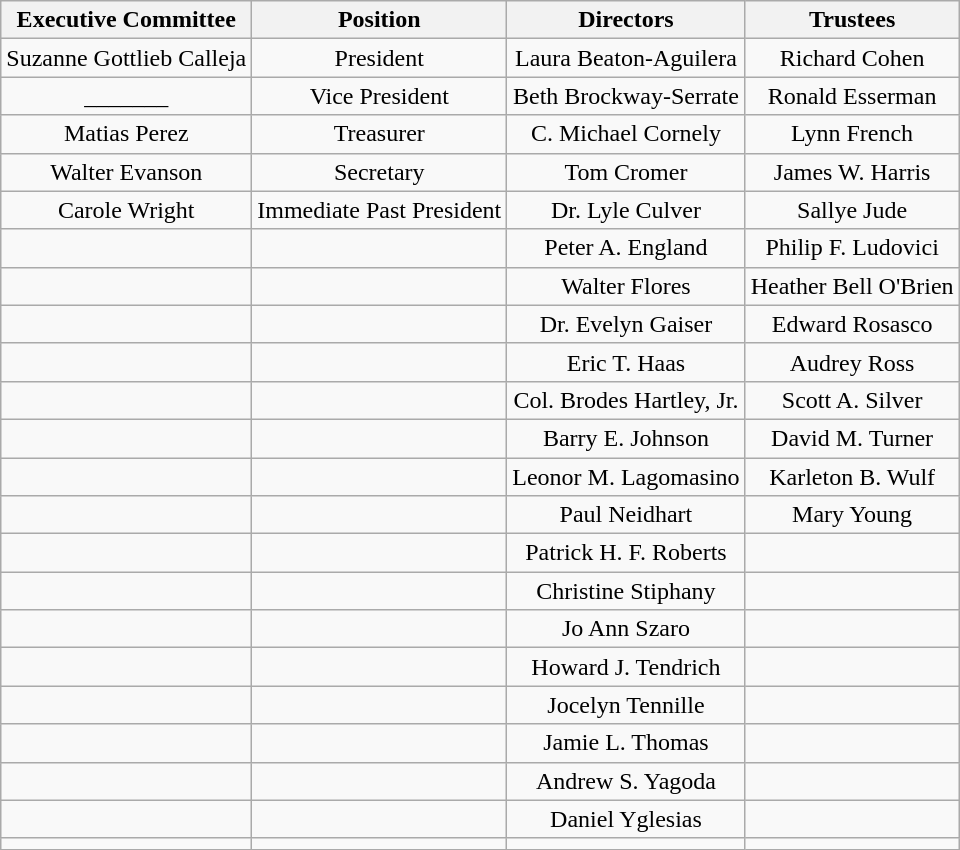<table class="wikitable">
<tr>
<th>Executive Committee</th>
<th>Position</th>
<th>Directors</th>
<th>Trustees</th>
</tr>
<tr align="center">
<td>Suzanne Gottlieb Calleja</td>
<td>President</td>
<td>Laura Beaton-Aguilera</td>
<td>Richard Cohen</td>
</tr>
<tr align="center">
<td>_______</td>
<td>Vice President</td>
<td>Beth Brockway-Serrate</td>
<td>Ronald Esserman</td>
</tr>
<tr align="center">
<td>Matias Perez</td>
<td>Treasurer</td>
<td>C. Michael Cornely</td>
<td>Lynn French</td>
</tr>
<tr align="center">
<td>Walter Evanson</td>
<td>Secretary</td>
<td>Tom Cromer</td>
<td>James W. Harris</td>
</tr>
<tr align="center">
<td>Carole Wright</td>
<td>Immediate Past President</td>
<td>Dr. Lyle Culver</td>
<td>Sallye Jude</td>
</tr>
<tr align="center">
<td></td>
<td></td>
<td>Peter A. England</td>
<td>Philip F. Ludovici</td>
</tr>
<tr align="center">
<td></td>
<td></td>
<td>Walter Flores</td>
<td>Heather Bell O'Brien</td>
</tr>
<tr align="center">
<td></td>
<td></td>
<td>Dr. Evelyn Gaiser</td>
<td>Edward Rosasco</td>
</tr>
<tr align="center">
<td></td>
<td></td>
<td>Eric T. Haas</td>
<td>Audrey Ross</td>
</tr>
<tr align="center">
<td></td>
<td></td>
<td>Col. Brodes Hartley, Jr.</td>
<td>Scott A. Silver</td>
</tr>
<tr align="center">
<td></td>
<td></td>
<td>Barry E. Johnson</td>
<td>David M. Turner</td>
</tr>
<tr align="center">
<td></td>
<td></td>
<td>Leonor M. Lagomasino</td>
<td>Karleton B. Wulf</td>
</tr>
<tr align="center">
<td></td>
<td></td>
<td>Paul Neidhart</td>
<td>Mary Young</td>
</tr>
<tr align="center">
<td></td>
<td></td>
<td>Patrick H. F. Roberts</td>
<td></td>
</tr>
<tr align="center">
<td></td>
<td></td>
<td>Christine Stiphany</td>
<td></td>
</tr>
<tr align="center">
<td></td>
<td></td>
<td>Jo Ann Szaro</td>
<td></td>
</tr>
<tr align="center">
<td></td>
<td></td>
<td>Howard J. Tendrich</td>
<td></td>
</tr>
<tr align="center">
<td></td>
<td></td>
<td>Jocelyn Tennille</td>
<td></td>
</tr>
<tr align="center">
<td></td>
<td></td>
<td>Jamie L. Thomas</td>
<td></td>
</tr>
<tr align="center">
<td></td>
<td></td>
<td>Andrew S. Yagoda</td>
<td></td>
</tr>
<tr align="center">
<td></td>
<td></td>
<td>Daniel Yglesias</td>
<td></td>
</tr>
<tr align="center">
<td></td>
<td></td>
<td></td>
<td></td>
</tr>
</table>
